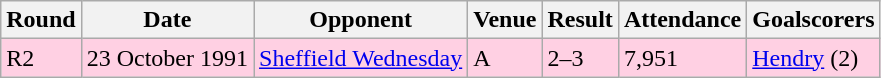<table class="wikitable">
<tr>
<th>Round</th>
<th>Date</th>
<th>Opponent</th>
<th>Venue</th>
<th>Result</th>
<th>Attendance</th>
<th>Goalscorers</th>
</tr>
<tr style="background-color: #ffd0e3;">
<td>R2</td>
<td>23 October 1991</td>
<td><a href='#'>Sheffield Wednesday</a></td>
<td>A</td>
<td>2–3</td>
<td>7,951</td>
<td><a href='#'>Hendry</a> (2)</td>
</tr>
</table>
